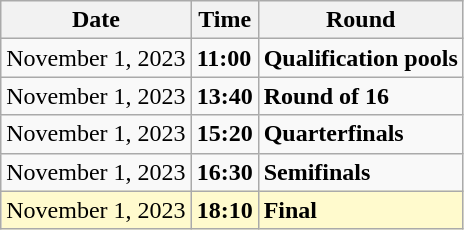<table class="wikitable">
<tr>
<th>Date</th>
<th>Time</th>
<th>Round</th>
</tr>
<tr>
<td>November 1, 2023</td>
<td><strong>11:00</strong></td>
<td><strong>Qualification pools</strong></td>
</tr>
<tr>
<td>November 1, 2023</td>
<td><strong>13:40</strong></td>
<td><strong>Round of 16</strong></td>
</tr>
<tr>
<td>November 1, 2023</td>
<td><strong>15:20</strong></td>
<td><strong>Quarterfinals</strong></td>
</tr>
<tr>
<td>November 1, 2023</td>
<td><strong>16:30</strong></td>
<td><strong>Semifinals</strong></td>
</tr>
<tr style=background:lemonchiffon>
<td>November 1, 2023</td>
<td><strong>18:10</strong></td>
<td><strong>Final</strong></td>
</tr>
</table>
